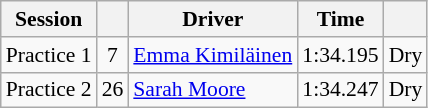<table class="wikitable" style="font-size: 90%">
<tr>
<th>Session</th>
<th></th>
<th>Driver</th>
<th>Time</th>
<th></th>
</tr>
<tr>
<td>Practice 1</td>
<td align=center>7</td>
<td> <a href='#'>Emma Kimiläinen</a></td>
<td>1:34.195</td>
<td>Dry</td>
</tr>
<tr>
<td>Practice 2</td>
<td align=center>26</td>
<td> <a href='#'>Sarah Moore</a></td>
<td>1:34.247</td>
<td>Dry</td>
</tr>
</table>
